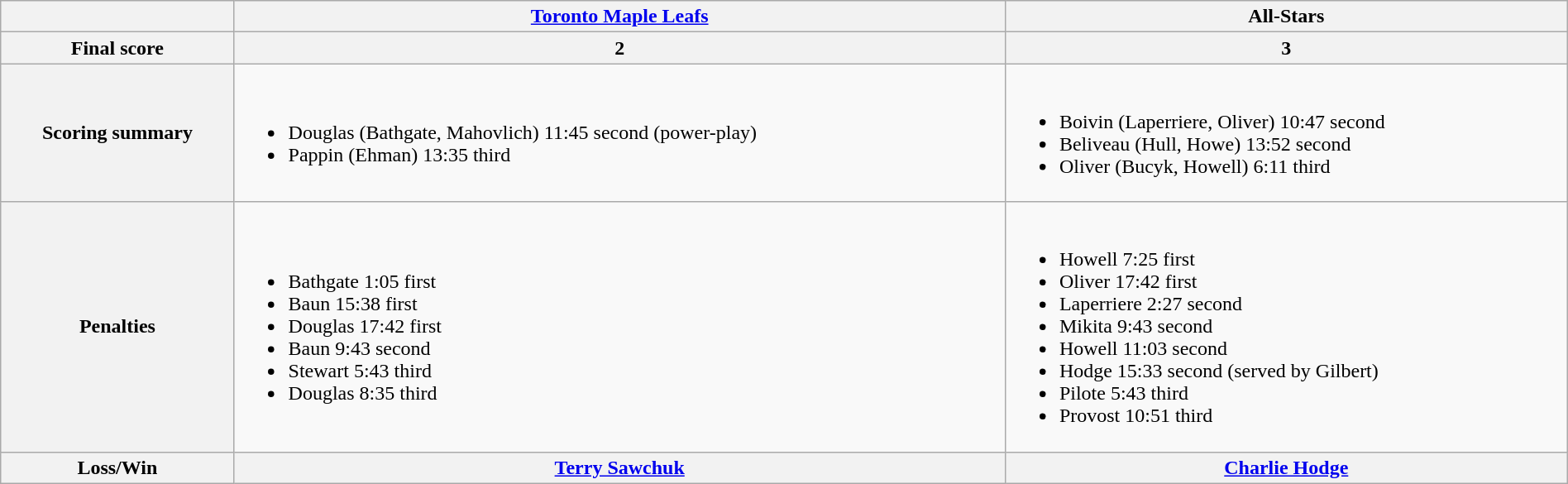<table class="wikitable" style="width:100%">
<tr>
<th></th>
<th><a href='#'>Toronto Maple Leafs</a></th>
<th>All-Stars</th>
</tr>
<tr>
<th>Final score</th>
<th>2</th>
<th>3</th>
</tr>
<tr>
<th>Scoring summary</th>
<td><br><ul><li>Douglas (Bathgate, Mahovlich) 11:45 second (power-play)</li><li>Pappin (Ehman) 13:35 third</li></ul></td>
<td><br><ul><li>Boivin (Laperriere, Oliver) 10:47 second</li><li>Beliveau (Hull, Howe) 13:52 second</li><li>Oliver (Bucyk, Howell) 6:11 third</li></ul></td>
</tr>
<tr>
<th>Penalties</th>
<td><br><ul><li>Bathgate 1:05 first</li><li>Baun 15:38 first</li><li>Douglas 17:42 first</li><li>Baun 9:43 second</li><li>Stewart 5:43 third</li><li>Douglas 8:35 third</li></ul></td>
<td><br><ul><li>Howell 7:25 first</li><li>Oliver 17:42 first</li><li>Laperriere 2:27 second</li><li>Mikita 9:43 second</li><li>Howell 11:03 second</li><li>Hodge 15:33 second (served by Gilbert)</li><li>Pilote 5:43 third</li><li>Provost 10:51 third</li></ul></td>
</tr>
<tr>
<th>Loss/Win</th>
<th><a href='#'>Terry Sawchuk</a></th>
<th><a href='#'>Charlie Hodge</a></th>
</tr>
</table>
